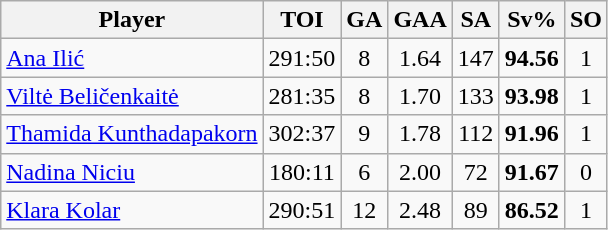<table class="wikitable sortable" style="text-align:center;">
<tr>
<th>Player</th>
<th>TOI</th>
<th>GA</th>
<th>GAA</th>
<th>SA</th>
<th>Sv%</th>
<th>SO</th>
</tr>
<tr>
<td style="text-align:left;"> <a href='#'>Ana Ilić</a></td>
<td>291:50</td>
<td>8</td>
<td>1.64</td>
<td>147</td>
<td><strong>94.56</strong></td>
<td>1</td>
</tr>
<tr>
<td style="text-align:left;"> <a href='#'>Viltė Beličenkaitė</a></td>
<td>281:35</td>
<td>8</td>
<td>1.70</td>
<td>133</td>
<td><strong>93.98</strong></td>
<td>1</td>
</tr>
<tr>
<td style="text-align:left;"> <a href='#'>Thamida Kunthadapakorn</a></td>
<td>302:37</td>
<td>9</td>
<td>1.78</td>
<td>112</td>
<td><strong>91.96</strong></td>
<td>1</td>
</tr>
<tr>
<td style="text-align:left;"> <a href='#'>Nadina Niciu</a></td>
<td>180:11</td>
<td>6</td>
<td>2.00</td>
<td>72</td>
<td><strong>91.67</strong></td>
<td>0</td>
</tr>
<tr>
<td style="text-align:left;"> <a href='#'>Klara Kolar</a></td>
<td>290:51</td>
<td>12</td>
<td>2.48</td>
<td>89</td>
<td><strong>86.52</strong></td>
<td>1</td>
</tr>
</table>
